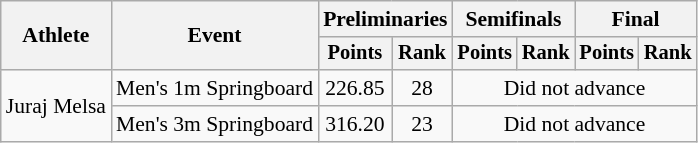<table class=wikitable style="font-size:90%">
<tr>
<th rowspan=2>Athlete</th>
<th rowspan=2>Event</th>
<th colspan=2>Preliminaries</th>
<th colspan=2>Semifinals</th>
<th colspan=2>Final</th>
</tr>
<tr style="font-size:95%">
<th>Points</th>
<th>Rank</th>
<th>Points</th>
<th>Rank</th>
<th>Points</th>
<th>Rank</th>
</tr>
<tr align=center>
<td align=left rowspan=2>Juraj Melsa</td>
<td align=left>Men's 1m Springboard</td>
<td>226.85</td>
<td>28</td>
<td colspan=4>Did not advance</td>
</tr>
<tr align=center>
<td align=left>Men's 3m Springboard</td>
<td>316.20</td>
<td>23</td>
<td colspan=4>Did not advance</td>
</tr>
</table>
